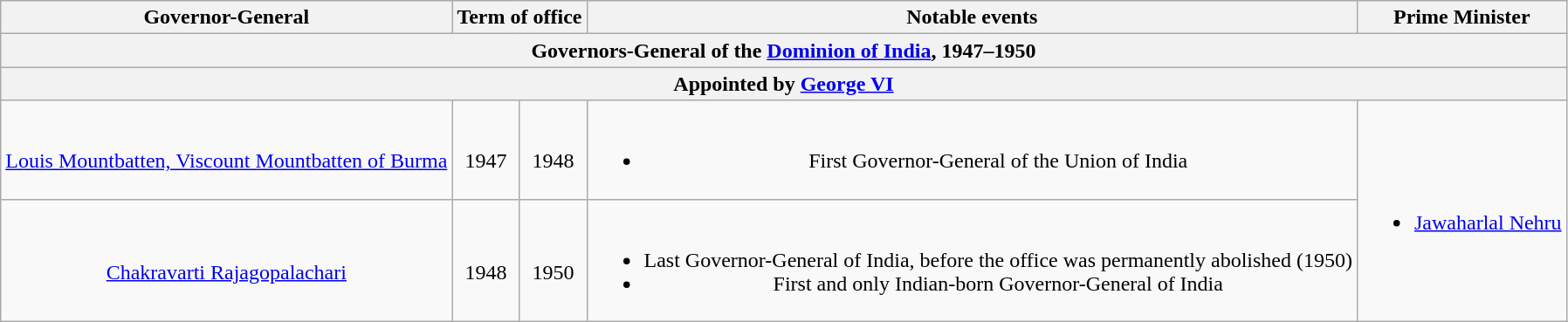<table class="wikitable" style="text-align:center">
<tr>
<th>Governor-General<br></th>
<th colspan="2">Term of office</th>
<th>Notable events</th>
<th>Prime Minister</th>
</tr>
<tr>
<th colspan="5">Governors-General of the <a href='#'>Dominion of India</a>, 1947–1950</th>
</tr>
<tr>
<th colspan="5"> Appointed by <a href='#'>George VI</a> </th>
</tr>
<tr>
<td><br><a href='#'>Louis Mountbatten, Viscount Mountbatten of Burma</a><br></td>
<td><br>1947</td>
<td><br>1948</td>
<td><br><ul><li>First Governor-General of the Union of India</li></ul></td>
<td rowspan="2"><br><ul><li><a href='#'>Jawaharlal Nehru</a></li></ul></td>
</tr>
<tr>
<td><br><a href='#'>Chakravarti Rajagopalachari</a><br></td>
<td><br>1948</td>
<td><br>1950</td>
<td><br><ul><li>Last Governor-General of India, before the office was permanently abolished (1950)</li><li>First and only Indian-born Governor-General of India</li></ul></td>
</tr>
</table>
